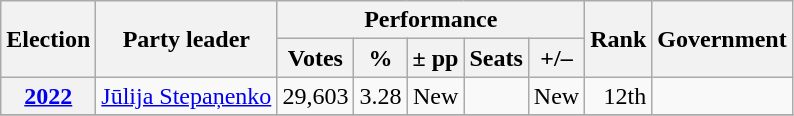<table class=wikitable style=text-align:right>
<tr>
<th rowspan=2>Election</th>
<th rowspan=2>Party leader</th>
<th colspan=5>Performance</th>
<th rowspan=2>Rank</th>
<th rowspan=2>Government</th>
</tr>
<tr>
<th>Votes</th>
<th>%</th>
<th>± pp</th>
<th>Seats</th>
<th>+/–</th>
</tr>
<tr>
<th><a href='#'>2022</a></th>
<td align=left><a href='#'>Jūlija Stepaņenko</a></td>
<td>29,603</td>
<td>3.28</td>
<td>New</td>
<td></td>
<td>New</td>
<td>12th</td>
<td></td>
</tr>
<tr>
</tr>
</table>
